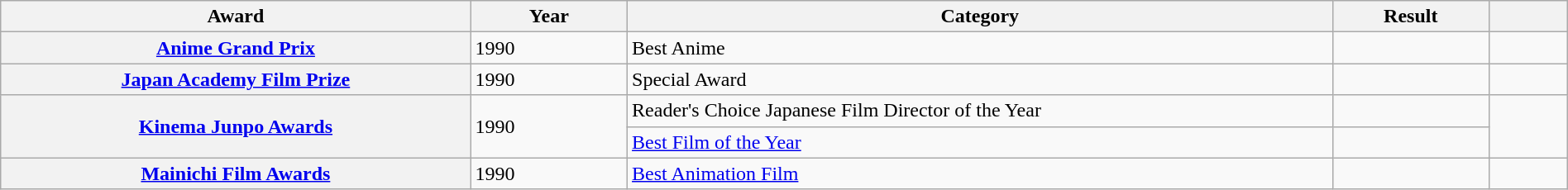<table class="wikitable plainrowheaders sortable" style="width:100%">
<tr>
<th scope="col" style="width:30%">Award</th>
<th scope="col" style="width:10%">Year</th>
<th scope="col" style="width:45%">Category</th>
<th scope="col" style="width:10%">Result</th>
<th scope="col" style="width:5%" class="unsortable"></th>
</tr>
<tr>
<th scope="row"><a href='#'>Anime Grand Prix</a></th>
<td>1990</td>
<td>Best Anime</td>
<td></td>
<td style="text-align:center;"></td>
</tr>
<tr>
<th scope="row"><a href='#'>Japan Academy Film Prize</a></th>
<td>1990</td>
<td>Special Award</td>
<td></td>
<td style="text-align:center;"></td>
</tr>
<tr>
<th scope="row" rowspan="2"><a href='#'>Kinema Junpo Awards</a></th>
<td rowspan="2">1990</td>
<td>Reader's Choice Japanese Film Director of the Year</td>
<td></td>
<td style="text-align:center;" rowspan="2"></td>
</tr>
<tr>
<td><a href='#'>Best Film of the Year</a></td>
<td></td>
</tr>
<tr>
<th scope="row"><a href='#'>Mainichi Film Awards</a></th>
<td>1990</td>
<td><a href='#'>Best Animation Film</a></td>
<td></td>
<td style="text-align:center;"></td>
</tr>
</table>
